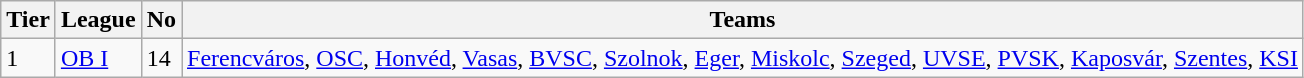<table class="wikitable sortable">
<tr>
<th>Tier</th>
<th>League</th>
<th>No</th>
<th>Teams</th>
</tr>
<tr>
<td>1</td>
<td><a href='#'>OB I</a></td>
<td>14</td>
<td><a href='#'>Ferencváros</a>, <a href='#'>OSC</a>, <a href='#'>Honvéd</a>, <a href='#'>Vasas</a>, <a href='#'>BVSC</a>, <a href='#'>Szolnok</a>, <a href='#'>Eger</a>, <a href='#'>Miskolc</a>, <a href='#'>Szeged</a>, <a href='#'>UVSE</a>, <a href='#'>PVSK</a>, <a href='#'>Kaposvár</a>, <a href='#'>Szentes</a>, <a href='#'>KSI</a></td>
</tr>
</table>
